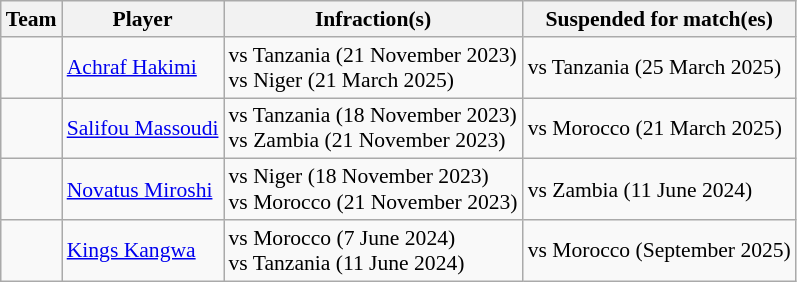<table class="wikitable" style="font-size:90%">
<tr>
<th>Team</th>
<th>Player</th>
<th>Infraction(s)</th>
<th>Suspended for match(es)</th>
</tr>
<tr>
<td></td>
<td><a href='#'>Achraf Hakimi</a></td>
<td> vs Tanzania (21 November 2023)<br> vs Niger (21 March 2025)</td>
<td>vs Tanzania (25 March 2025)</td>
</tr>
<tr>
<td></td>
<td><a href='#'>Salifou Massoudi</a></td>
<td> vs Tanzania (18 November 2023)<br> vs Zambia (21 November 2023)</td>
<td>vs Morocco (21 March 2025)</td>
</tr>
<tr>
<td></td>
<td><a href='#'>Novatus Miroshi</a></td>
<td> vs Niger (18 November 2023)<br> vs Morocco (21 November 2023)</td>
<td>vs Zambia (11 June 2024)</td>
</tr>
<tr>
<td></td>
<td><a href='#'>Kings Kangwa</a></td>
<td> vs Morocco (7 June 2024)<br> vs Tanzania (11 June 2024)</td>
<td>vs Morocco (September 2025)</td>
</tr>
</table>
